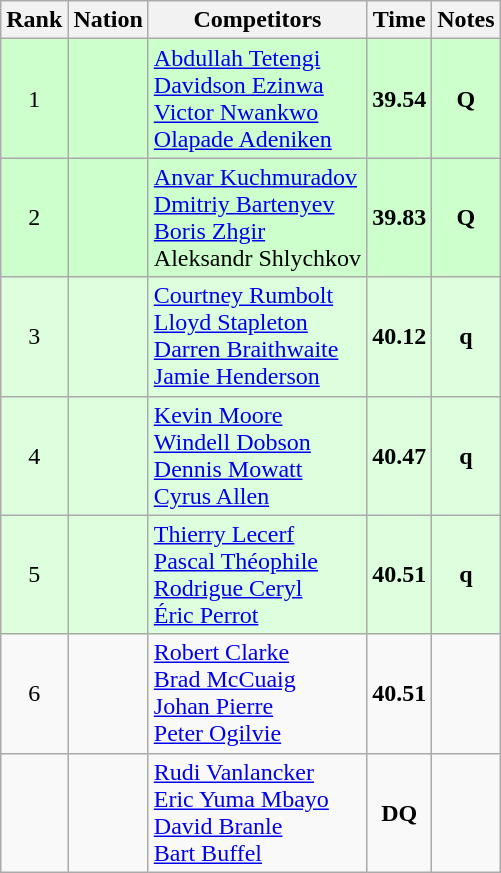<table class="wikitable sortable" style="text-align:center">
<tr>
<th>Rank</th>
<th>Nation</th>
<th>Competitors</th>
<th>Time</th>
<th>Notes</th>
</tr>
<tr bgcolor=ccffcc>
<td>1</td>
<td align=left></td>
<td align=left><a href='#'>Abdullah Tetengi</a><br><a href='#'>Davidson Ezinwa</a><br><a href='#'>Victor Nwankwo</a><br><a href='#'>Olapade Adeniken</a></td>
<td><strong>39.54</strong></td>
<td><strong>Q</strong></td>
</tr>
<tr bgcolor=ccffcc>
<td>2</td>
<td align=left></td>
<td align=left><a href='#'>Anvar Kuchmuradov</a><br><a href='#'>Dmitriy Bartenyev</a><br><a href='#'>Boris Zhgir</a><br>Aleksandr Shlychkov</td>
<td><strong>39.83</strong></td>
<td><strong>Q</strong></td>
</tr>
<tr bgcolor=ddffdd>
<td>3</td>
<td align=left></td>
<td align=left><a href='#'>Courtney Rumbolt</a><br><a href='#'>Lloyd Stapleton</a><br><a href='#'>Darren Braithwaite</a><br><a href='#'>Jamie Henderson</a></td>
<td><strong>40.12</strong></td>
<td><strong>q</strong></td>
</tr>
<tr bgcolor=ddffdd>
<td>4</td>
<td align=left></td>
<td align=left><a href='#'>Kevin Moore</a><br><a href='#'>Windell Dobson</a><br><a href='#'>Dennis Mowatt</a><br><a href='#'>Cyrus Allen</a></td>
<td><strong>40.47</strong></td>
<td><strong>q</strong></td>
</tr>
<tr bgcolor=ddffdd>
<td>5</td>
<td align=left></td>
<td align=left><a href='#'>Thierry Lecerf</a><br><a href='#'>Pascal Théophile</a><br><a href='#'>Rodrigue Ceryl</a><br><a href='#'>Éric Perrot</a></td>
<td><strong>40.51</strong></td>
<td><strong>q</strong></td>
</tr>
<tr>
<td>6</td>
<td align=left></td>
<td align=left><a href='#'>Robert Clarke</a><br><a href='#'>Brad McCuaig</a><br><a href='#'>Johan Pierre</a><br><a href='#'>Peter Ogilvie</a></td>
<td><strong>40.51</strong></td>
<td></td>
</tr>
<tr>
<td></td>
<td align=left></td>
<td align=left><a href='#'>Rudi Vanlancker</a><br><a href='#'>Eric Yuma Mbayo</a><br><a href='#'>David Branle</a><br><a href='#'>Bart Buffel</a></td>
<td><strong>DQ</strong></td>
<td></td>
</tr>
</table>
